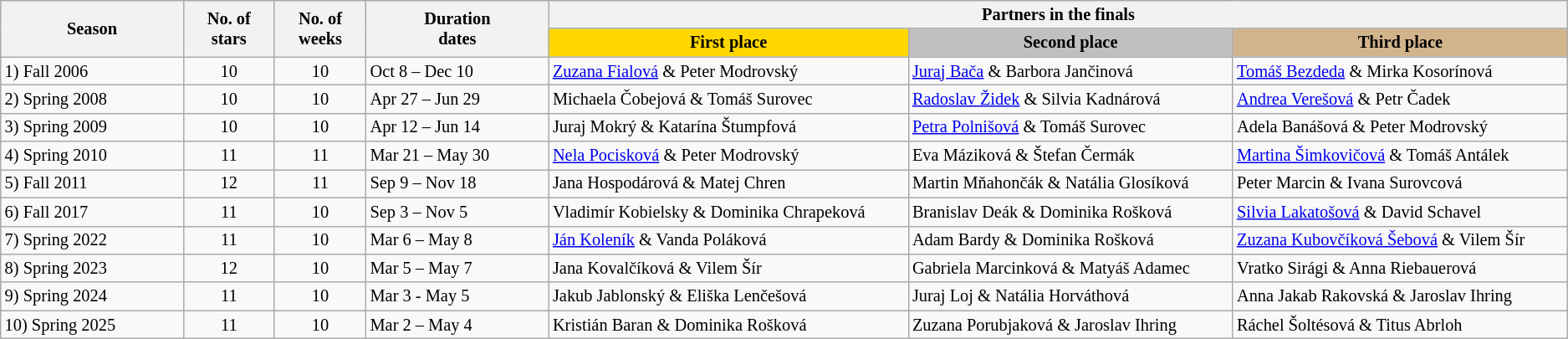<table class="wikitable" style="white-space:nowrap; font-size:85%;">
<tr>
<th style="width:10%;" rowspan="2">Season</th>
<th style="width:5%;" rowspan="2">No. of<br>stars</th>
<th style="width:5%;" rowspan="2">No. of<br>weeks</th>
<th style="width:10%;" rowspan="2">Duration <br>dates</th>
<th style="width:45%;" colspan="3">Partners in the finals</th>
</tr>
<tr>
<th style="width:15%; background:gold;">First place</th>
<th style="width:15%; background:silver;">Second place</th>
<th style="width:15%; background:tan;">Third place</th>
</tr>
<tr>
<td>1) Fall 2006</td>
<td style="text-align:center;">10</td>
<td style="text-align:center;">10</td>
<td>Oct 8 – Dec 10</td>
<td><a href='#'>Zuzana Fialová</a> & Peter Modrovský</td>
<td><a href='#'>Juraj Bača</a> & Barbora Jančinová</td>
<td><a href='#'>Tomáš Bezdeda</a> & Mirka Kosorínová</td>
</tr>
<tr>
<td>2) Spring 2008</td>
<td style="text-align:center;">10</td>
<td style="text-align:center;">10</td>
<td>Apr 27 – Jun 29</td>
<td>Michaela Čobejová & Tomáš Surovec</td>
<td><a href='#'>Radoslav Židek</a> & Silvia Kadnárová</td>
<td><a href='#'>Andrea Verešová</a> & Petr Čadek</td>
</tr>
<tr>
<td>3) Spring 2009</td>
<td style="text-align:center;">10</td>
<td style="text-align:center;">10</td>
<td>Apr 12 – Jun 14</td>
<td>Juraj Mokrý & Katarína Štumpfová</td>
<td><a href='#'>Petra Polnišová</a> & Tomáš Surovec</td>
<td>Adela Banášová & Peter Modrovský</td>
</tr>
<tr>
<td>4) Spring 2010</td>
<td style="text-align:center;">11</td>
<td style="text-align:center;">11</td>
<td>Mar 21 – May 30</td>
<td><a href='#'>Nela Pocisková</a> & Peter Modrovský</td>
<td>Eva Máziková & Štefan Čermák</td>
<td><a href='#'>Martina Šimkovičová</a> & Tomáš Antálek</td>
</tr>
<tr>
<td>5) Fall 2011</td>
<td style="text-align:center;">12</td>
<td style="text-align:center;">11</td>
<td>Sep 9 – Nov 18</td>
<td>Jana Hospodárová & Matej Chren</td>
<td>Martin Mňahončák & Natália Glosíková</td>
<td>Peter Marcin & Ivana Surovcová</td>
</tr>
<tr>
<td>6) Fall 2017</td>
<td style="text-align:center;">11</td>
<td style="text-align:center;">10</td>
<td>Sep 3 – Nov 5</td>
<td>Vladimír Kobielsky & Dominika Chrapeková</td>
<td>Branislav Deák & Dominika Rošková</td>
<td><a href='#'>Silvia Lakatošová</a> & David Schavel</td>
</tr>
<tr>
<td>7) Spring 2022</td>
<td style="text-align:center;">11</td>
<td style="text-align:center;">10</td>
<td>Mar 6 – May 8</td>
<td><a href='#'>Ján Koleník</a> & Vanda Poláková</td>
<td>Adam Bardy & Dominika Rošková</td>
<td><a href='#'>Zuzana Kubovčíková Šebová</a> & Vilem Šír</td>
</tr>
<tr>
<td>8) Spring 2023</td>
<td style="text-align:center;">12</td>
<td style="text-align:center;">10</td>
<td>Mar 5 – May 7</td>
<td>Jana Kovalčíková & Vilem Šír</td>
<td>Gabriela Marcinková & Matyáš Adamec</td>
<td>Vratko Sirági & Anna Riebauerová</td>
</tr>
<tr>
<td>9) Spring 2024</td>
<td style="text-align:center;">11</td>
<td style="text-align:center;">10</td>
<td>Mar 3 - May 5</td>
<td>Jakub Jablonský & Eliška Lenčešová</td>
<td>Juraj Loj & Natália Horváthová</td>
<td>Anna Jakab Rakovská & Jaroslav Ihring</td>
</tr>
<tr>
<td>10) Spring 2025</td>
<td style="text-align:center;">11</td>
<td style="text-align:center;">10</td>
<td>Mar 2 – May 4</td>
<td>Kristián Baran & Dominika Rošková</td>
<td>Zuzana Porubjaková & Jaroslav Ihring</td>
<td>Ráchel Šoltésová & Titus Abrloh</td>
</tr>
</table>
